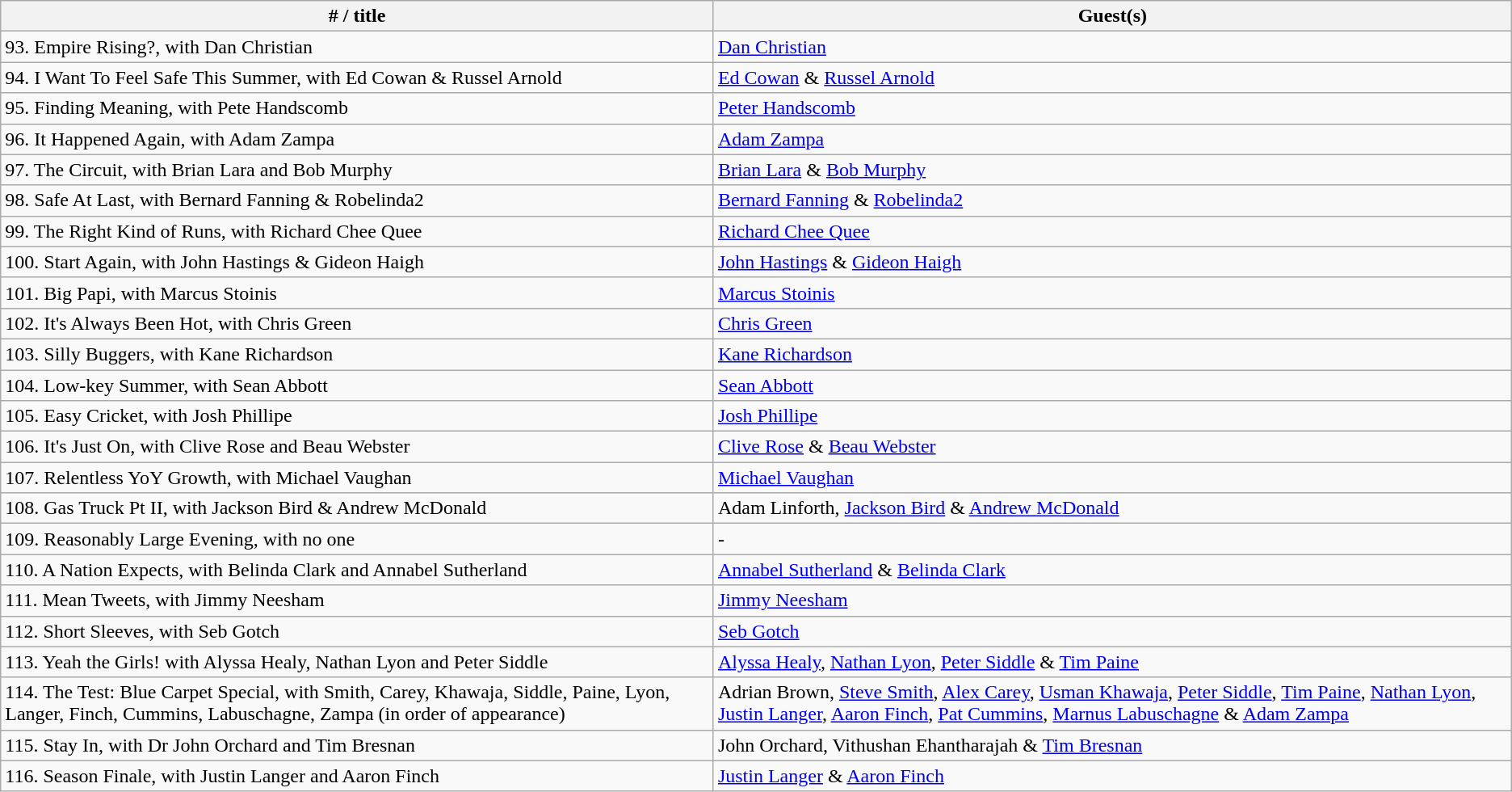<table class="wikitable">
<tr>
<th># / title</th>
<th>Guest(s)</th>
</tr>
<tr>
<td>93. Empire Rising?, with Dan Christian</td>
<td><a href='#'>Dan Christian</a></td>
</tr>
<tr>
<td>94. I Want To Feel Safe This Summer, with Ed Cowan & Russel Arnold</td>
<td><a href='#'>Ed Cowan</a> & <a href='#'>Russel Arnold</a></td>
</tr>
<tr>
<td>95. Finding Meaning, with Pete Handscomb</td>
<td><a href='#'>Peter Handscomb</a></td>
</tr>
<tr>
<td>96. It Happened Again, with Adam Zampa</td>
<td><a href='#'>Adam Zampa</a></td>
</tr>
<tr>
<td>97. The Circuit, with Brian Lara and Bob Murphy</td>
<td><a href='#'>Brian Lara</a> & <a href='#'>Bob Murphy</a></td>
</tr>
<tr>
<td>98. Safe At Last, with Bernard Fanning & Robelinda2</td>
<td><a href='#'>Bernard Fanning</a> & <a href='#'>Robelinda2</a></td>
</tr>
<tr>
<td>99. The Right Kind of Runs, with Richard Chee Quee</td>
<td><a href='#'>Richard Chee Quee</a></td>
</tr>
<tr>
<td>100. Start Again, with John Hastings & Gideon Haigh</td>
<td><a href='#'>John Hastings</a> & <a href='#'>Gideon Haigh</a></td>
</tr>
<tr>
<td>101. Big Papi, with Marcus Stoinis</td>
<td><a href='#'>Marcus Stoinis</a></td>
</tr>
<tr>
<td>102. It's Always Been Hot, with Chris Green</td>
<td><a href='#'>Chris Green</a></td>
</tr>
<tr>
<td>103. Silly Buggers, with Kane Richardson</td>
<td><a href='#'>Kane Richardson</a></td>
</tr>
<tr>
<td>104. Low-key Summer, with Sean Abbott</td>
<td><a href='#'>Sean Abbott</a></td>
</tr>
<tr>
<td>105. Easy Cricket, with Josh Phillipe</td>
<td><a href='#'>Josh Phillipe</a></td>
</tr>
<tr>
<td>106. It's Just On, with Clive Rose and Beau Webster</td>
<td><a href='#'>Clive Rose</a> & <a href='#'>Beau Webster</a></td>
</tr>
<tr>
<td>107. Relentless YoY Growth, with Michael Vaughan</td>
<td><a href='#'>Michael Vaughan</a></td>
</tr>
<tr>
<td>108. Gas Truck Pt II, with Jackson Bird & Andrew McDonald</td>
<td>Adam Linforth, <a href='#'>Jackson Bird</a> & <a href='#'>Andrew McDonald</a></td>
</tr>
<tr>
<td>109. Reasonably Large Evening, with no one</td>
<td>-</td>
</tr>
<tr>
<td>110. A Nation Expects, with Belinda Clark and Annabel Sutherland</td>
<td><a href='#'>Annabel Sutherland</a> & <a href='#'>Belinda Clark</a></td>
</tr>
<tr>
<td>111. Mean Tweets, with Jimmy Neesham</td>
<td><a href='#'>Jimmy Neesham</a></td>
</tr>
<tr>
<td>112. Short Sleeves, with Seb Gotch</td>
<td><a href='#'>Seb Gotch</a></td>
</tr>
<tr>
<td>113. Yeah the Girls! with Alyssa Healy, Nathan Lyon and Peter Siddle</td>
<td><a href='#'>Alyssa Healy</a>, <a href='#'>Nathan Lyon</a>, <a href='#'>Peter Siddle</a> & <a href='#'>Tim Paine</a></td>
</tr>
<tr>
<td>114. The Test: Blue Carpet Special, with Smith, Carey, Khawaja, Siddle, Paine, Lyon, Langer, Finch, Cummins, Labuschagne, Zampa (in order of appearance)</td>
<td>Adrian Brown, <a href='#'>Steve Smith</a>, <a href='#'>Alex Carey</a>, <a href='#'>Usman Khawaja</a>, <a href='#'>Peter Siddle</a>, <a href='#'>Tim Paine</a>, <a href='#'>Nathan Lyon</a>, <a href='#'>Justin Langer</a>, <a href='#'>Aaron Finch</a>, <a href='#'>Pat Cummins</a>, <a href='#'>Marnus Labuschagne</a> & <a href='#'>Adam Zampa</a></td>
</tr>
<tr>
<td>115. Stay In, with Dr John Orchard and Tim Bresnan</td>
<td>John Orchard, Vithushan Ehantharajah & <a href='#'>Tim Bresnan</a></td>
</tr>
<tr>
<td>116. Season Finale, with Justin Langer and Aaron Finch</td>
<td><a href='#'>Justin Langer</a> & <a href='#'>Aaron Finch</a></td>
</tr>
</table>
